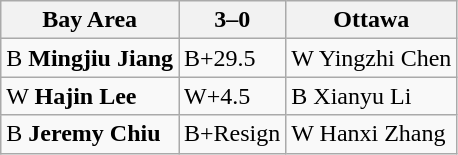<table class="wikitable">
<tr>
<th>Bay Area</th>
<th>3–0</th>
<th>Ottawa</th>
</tr>
<tr>
<td>B <strong>Mingjiu Jiang</strong></td>
<td>B+29.5</td>
<td>W Yingzhi Chen</td>
</tr>
<tr>
<td>W <strong>Hajin Lee</strong></td>
<td>W+4.5</td>
<td>B Xianyu Li</td>
</tr>
<tr>
<td>B <strong>Jeremy Chiu</strong></td>
<td>B+Resign</td>
<td>W Hanxi Zhang</td>
</tr>
</table>
